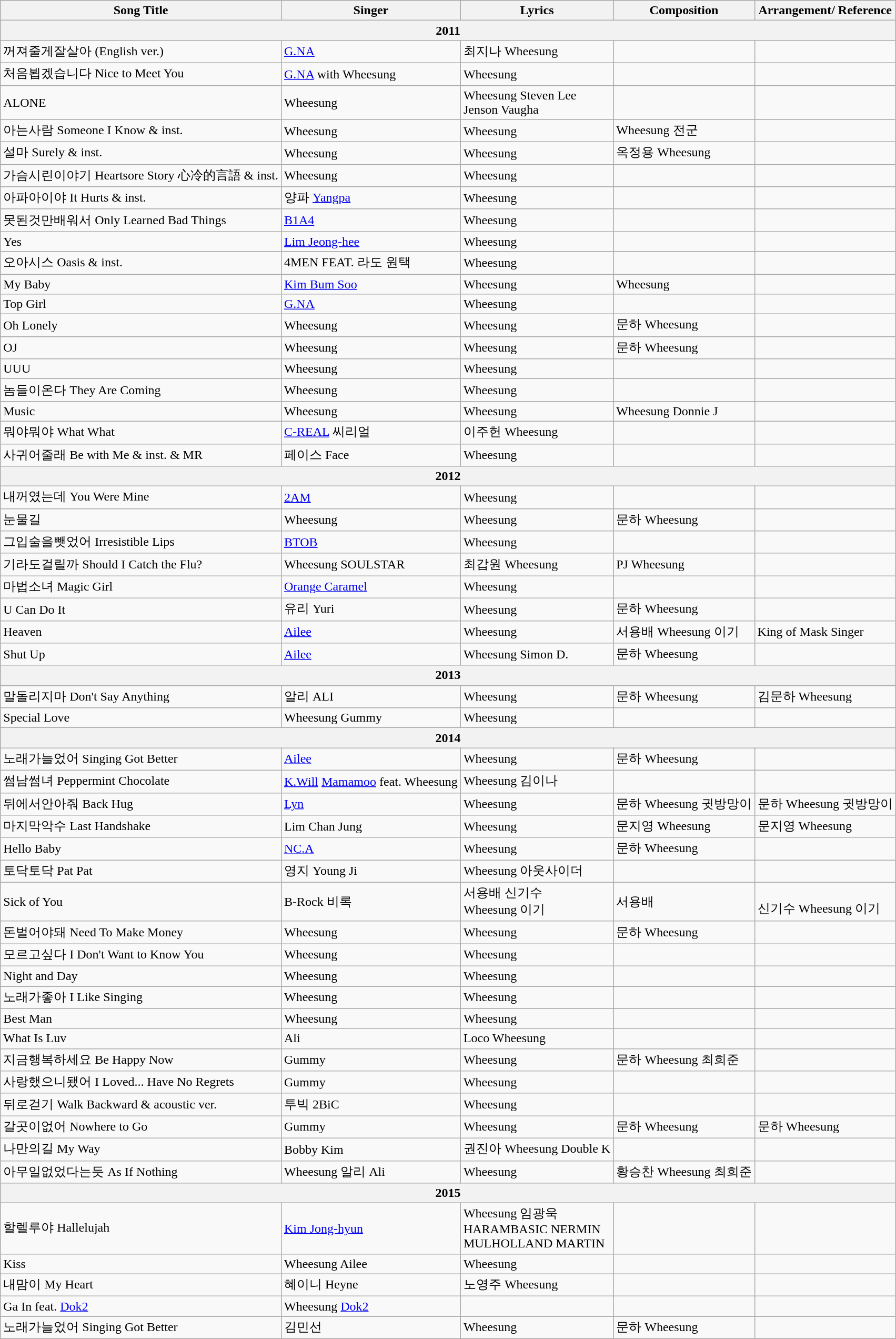<table class="wikitable" style="text-align:left">
<tr>
<th>Song Title</th>
<th>Singer</th>
<th>Lyrics</th>
<th>Composition</th>
<th>Arrangement/ Reference</th>
</tr>
<tr>
<th colspan="5">2011</th>
</tr>
<tr>
<td>꺼져줄게잘살아  (English ver.)</td>
<td><a href='#'>G.NA</a></td>
<td>최지나 Wheesung</td>
<td></td>
<td></td>
</tr>
<tr>
<td>처음뵙겠습니다 Nice to Meet You</td>
<td><a href='#'>G.NA</a> with Wheesung</td>
<td>Wheesung</td>
<td></td>
<td></td>
</tr>
<tr>
<td>ALONE</td>
<td>Wheesung</td>
<td>Wheesung Steven Lee<br> Jenson Vaugha</td>
<td></td>
<td></td>
</tr>
<tr>
<td>아는사람 Someone I Know & inst.</td>
<td>Wheesung</td>
<td>Wheesung</td>
<td>Wheesung 전군</td>
<td></td>
</tr>
<tr>
<td>설마 Surely  & inst.</td>
<td>Wheesung</td>
<td>Wheesung</td>
<td>옥정용 Wheesung</td>
<td></td>
</tr>
<tr>
<td>가슴시린이야기 Heartsore Story 心冷的言語 & inst.</td>
<td>Wheesung</td>
<td>Wheesung</td>
<td></td>
<td></td>
</tr>
<tr>
<td>아파아이야 It Hurts & inst.</td>
<td>양파 <a href='#'>Yangpa</a></td>
<td>Wheesung</td>
<td></td>
<td></td>
</tr>
<tr>
<td>못된것만배워서 Only Learned Bad Things</td>
<td><a href='#'>B1A4</a></td>
<td>Wheesung</td>
<td></td>
<td></td>
</tr>
<tr>
<td>Yes</td>
<td><a href='#'>Lim Jeong-hee</a></td>
<td>Wheesung</td>
<td></td>
<td></td>
</tr>
<tr>
<td>오아시스 Oasis  & inst.</td>
<td>4MEN  FEAT. 라도 원택</td>
<td>Wheesung</td>
<td></td>
<td></td>
</tr>
<tr>
<td>My Baby</td>
<td><a href='#'>Kim Bum Soo</a></td>
<td>Wheesung</td>
<td>Wheesung</td>
<td></td>
</tr>
<tr>
<td>Top Girl</td>
<td><a href='#'>G.NA</a></td>
<td>Wheesung</td>
<td></td>
<td></td>
</tr>
<tr>
<td>Oh Lonely</td>
<td>Wheesung</td>
<td>Wheesung</td>
<td>문하 Wheesung</td>
<td></td>
</tr>
<tr>
<td>OJ</td>
<td>Wheesung</td>
<td>Wheesung</td>
<td>문하 Wheesung</td>
<td></td>
</tr>
<tr>
<td>UUU</td>
<td>Wheesung</td>
<td>Wheesung</td>
<td></td>
<td></td>
</tr>
<tr>
<td>놈들이온다 They Are Coming</td>
<td>Wheesung</td>
<td>Wheesung</td>
<td></td>
<td></td>
</tr>
<tr>
<td>Music</td>
<td>Wheesung</td>
<td>Wheesung</td>
<td>Wheesung Donnie J</td>
<td></td>
</tr>
<tr>
<td>뭐야뭐야 What What</td>
<td><a href='#'>C-REAL</a> 씨리얼</td>
<td>이주헌 Wheesung</td>
<td></td>
<td></td>
</tr>
<tr>
<td>사귀어줄래 Be with Me & inst. & MR</td>
<td>페이스 Face</td>
<td>Wheesung</td>
<td></td>
<td></td>
</tr>
<tr>
<th colspan="5">2012</th>
</tr>
<tr>
<td>내꺼였는데 You Were Mine</td>
<td><a href='#'>2AM</a></td>
<td>Wheesung</td>
<td></td>
<td></td>
</tr>
<tr>
<td>눈물길</td>
<td>Wheesung</td>
<td>Wheesung</td>
<td>문하 Wheesung</td>
<td></td>
</tr>
<tr>
<td>그입술을뺏었어  Irresistible Lips</td>
<td><a href='#'>BTOB</a></td>
<td>Wheesung</td>
<td></td>
<td></td>
</tr>
<tr>
<td>기라도걸릴까 Should I Catch the Flu?</td>
<td>Wheesung  SOULSTAR</td>
<td>최갑원 Wheesung</td>
<td>PJ Wheesung</td>
<td></td>
</tr>
<tr>
<td>마법소녀 Magic Girl</td>
<td><a href='#'>Orange Caramel</a></td>
<td>Wheesung</td>
<td></td>
<td></td>
</tr>
<tr>
<td>U Can Do It</td>
<td>유리 Yuri</td>
<td>Wheesung</td>
<td>문하 Wheesung</td>
<td></td>
</tr>
<tr>
<td>Heaven</td>
<td><a href='#'>Ailee</a></td>
<td>Wheesung</td>
<td>서용배 Wheesung 이기</td>
<td>King of Mask Singer</td>
</tr>
<tr>
<td>Shut Up</td>
<td><a href='#'>Ailee</a></td>
<td>Wheesung Simon D.</td>
<td>문하 Wheesung</td>
<td></td>
</tr>
<tr>
<th colspan="5">2013</th>
</tr>
<tr>
<td>말돌리지마 Don't Say Anything</td>
<td>알리 ALI</td>
<td>Wheesung</td>
<td>문하 Wheesung</td>
<td>김문하 Wheesung</td>
</tr>
<tr>
<td>Special Love</td>
<td>Wheesung Gummy</td>
<td>Wheesung</td>
<td></td>
<td></td>
</tr>
<tr>
<th colspan="5">2014</th>
</tr>
<tr>
<td>노래가늘었어 Singing Got Better</td>
<td><a href='#'>Ailee</a></td>
<td>Wheesung</td>
<td>문하 Wheesung</td>
<td></td>
</tr>
<tr>
<td>썸남썸녀 Peppermint Chocolate</td>
<td><a href='#'>K.Will</a> <a href='#'>Mamamoo</a> feat. Wheesung</td>
<td>Wheesung 김이나</td>
<td></td>
<td></td>
</tr>
<tr>
<td>뒤에서안아줘 Back Hug</td>
<td><a href='#'>Lyn</a></td>
<td>Wheesung</td>
<td>문하 Wheesung 귓방망이</td>
<td>문하 Wheesung 귓방망이</td>
</tr>
<tr>
<td>마지막악수 Last Handshake</td>
<td>Lim Chan Jung</td>
<td>Wheesung</td>
<td>문지영 Wheesung</td>
<td>문지영 Wheesung</td>
</tr>
<tr>
<td>Hello Baby</td>
<td><a href='#'>NC.A</a></td>
<td>Wheesung</td>
<td>문하 	Wheesung</td>
<td></td>
</tr>
<tr>
<td>토닥토닥 Pat Pat</td>
<td>영지 Young Ji</td>
<td>Wheesung 아웃사이더</td>
<td></td>
<td></td>
</tr>
<tr>
<td>Sick of You</td>
<td>B-Rock 비록</td>
<td>서용배 신기수  <br>Wheesung 이기</td>
<td>서용배</td>
<td><br>신기수 Wheesung 이기</td>
</tr>
<tr>
<td>돈벌어야돼 Need To Make Money</td>
<td>Wheesung</td>
<td>Wheesung</td>
<td>문하 Wheesung</td>
<td></td>
</tr>
<tr>
<td>모르고싶다 I Don't Want to Know You</td>
<td>Wheesung</td>
<td>Wheesung</td>
<td></td>
<td></td>
</tr>
<tr>
<td>Night and Day</td>
<td>Wheesung</td>
<td>Wheesung</td>
<td></td>
<td></td>
</tr>
<tr>
<td>노래가좋아 I Like Singing</td>
<td>Wheesung</td>
<td>Wheesung</td>
<td></td>
<td></td>
</tr>
<tr>
<td>Best Man</td>
<td>Wheesung</td>
<td>Wheesung</td>
<td></td>
<td></td>
</tr>
<tr>
<td>What Is Luv</td>
<td>Ali</td>
<td>Loco Wheesung</td>
<td></td>
<td></td>
</tr>
<tr>
<td>지금행복하세요	Be Happy Now</td>
<td>Gummy</td>
<td>Wheesung</td>
<td>문하 Wheesung 최희준</td>
<td></td>
</tr>
<tr>
<td>사랑했으니됐어 I Loved... Have No Regrets</td>
<td>Gummy</td>
<td>Wheesung</td>
<td></td>
<td></td>
</tr>
<tr>
<td>뒤로걷기 Walk Backward & acoustic ver.</td>
<td>투빅 2BiC</td>
<td>Wheesung</td>
<td></td>
<td></td>
</tr>
<tr>
<td>갈곳이없어 Nowhere to Go</td>
<td>Gummy</td>
<td>Wheesung</td>
<td>문하 Wheesung</td>
<td>문하 Wheesung </td>
</tr>
<tr>
<td>나만의길 My Way</td>
<td>Bobby Kim</td>
<td>권진아 Wheesung Double K</td>
<td></td>
<td></td>
</tr>
<tr>
<td>아무일없었다는듯 As If Nothing</td>
<td>Wheesung 알리 Ali</td>
<td>Wheesung</td>
<td>황승찬 Wheesung 최희준</td>
<td></td>
</tr>
<tr>
<th colspan="5">2015</th>
</tr>
<tr>
<td>할렐루야 Hallelujah</td>
<td><a href='#'>Kim Jong-hyun</a></td>
<td>Wheesung 임광욱 <br>HARAMBASIC NERMIN <br>MULHOLLAND MARTIN</td>
<td></td>
<td></td>
</tr>
<tr>
<td>Kiss</td>
<td>Wheesung Ailee</td>
<td>Wheesung</td>
<td></td>
<td></td>
</tr>
<tr>
<td>내맘이	My Heart</td>
<td>혜이니 Heyne</td>
<td>노영주 Wheesung</td>
<td></td>
<td></td>
</tr>
<tr>
<td Free Will>Ga In feat.  <a href='#'>Dok2</a></td>
<td>Wheesung <a href='#'>Dok2</a></td>
<td></td>
<td></td>
</tr>
<tr>
<td>노래가늘었어 Singing Got Better</td>
<td>김민선</td>
<td>Wheesung</td>
<td>문하 Wheesung</td>
<td></td>
</tr>
</table>
